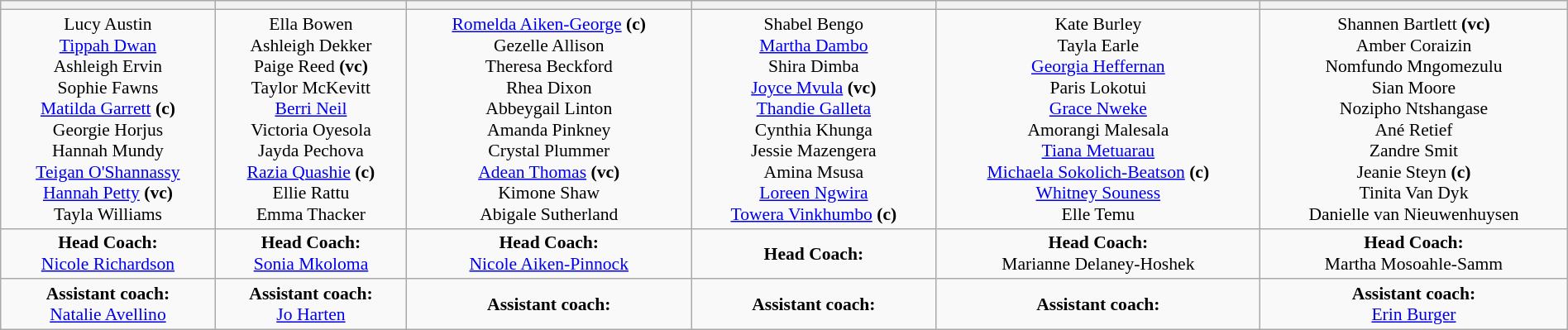<table class=wikitable width=100% style="text-align:center; font-size:90%">
<tr>
<th></th>
<th></th>
<th></th>
<th></th>
<th></th>
<th></th>
</tr>
<tr valign=top>
<td>Lucy Austin<br><a href='#'>Tippah Dwan</a><br>Ashleigh Ervin<br>Sophie Fawns<br><a href='#'>Matilda Garrett</a> <strong>(c)</strong><br>Georgie Horjus<br>Hannah Mundy<br><a href='#'>Teigan O'Shannassy</a><br><a href='#'>Hannah Petty</a> <strong>(vc)</strong><br> Tayla Williams</td>
<td>Ella Bowen<br>Ashleigh Dekker<br>Paige Reed <strong>(vc)</strong><br>Taylor McKevitt<br><a href='#'>Berri Neil</a><br>Victoria Oyesola<br>Jayda Pechova<br><a href='#'>Razia Quashie</a> <strong>(c)</strong><br>Ellie Rattu<br>Emma Thacker</td>
<td><a href='#'>Romelda Aiken-George</a> <strong>(c)</strong><br>Gezelle Allison<br>Theresa Beckford<br>Rhea Dixon<br>Abbeygail Linton<br>Amanda Pinkney<br>Crystal Plummer<br><a href='#'>Adean Thomas</a> <strong>(vc)</strong><br>Kimone Shaw<br>Abigale Sutherland</td>
<td>Shabel Bengo<br><a href='#'>Martha Dambo</a><br>Shira Dimba<br><a href='#'>Joyce Mvula</a> <strong>(vc)</strong><br><a href='#'>Thandie Galleta</a><br>Cynthia Khunga<br>Jessie Mazengera<br>Amina Msusa<br><a href='#'>Loreen Ngwira</a><br><a href='#'>Towera Vinkhumbo</a> <strong>(c)</strong></td>
<td>Kate Burley<br>Tayla Earle<br><a href='#'>Georgia Heffernan</a><br>Paris Lokotui<br><a href='#'>Grace Nweke</a><br>Amorangi Malesala<br><a href='#'>Tiana Metuarau</a><br><a href='#'>Michaela Sokolich-Beatson</a> <strong>(c)</strong><br><a href='#'>Whitney Souness</a><br>Elle Temu</td>
<td>Shannen Bartlett <strong>(vc)</strong><br>Amber Coraizin<br>Nomfundo Mngomezulu<br>Sian Moore<br>Nozipho Ntshangase<br>Ané Retief<br>Zandre Smit<br>Jeanie Steyn <strong>(c)</strong><br>Tinita Van Dyk<br>Danielle van Nieuwenhuysen</td>
</tr>
<tr>
<td> <strong>Head Coach:</strong><br><a href='#'>Nicole Richardson</a></td>
<td> <strong>Head Coach:</strong><br><a href='#'>Sonia Mkoloma</a></td>
<td> <strong>Head Coach:</strong><br><a href='#'>Nicole Aiken-Pinnock</a></td>
<td> <strong>Head Coach:</strong><br></td>
<td> <strong>Head Coach:</strong><br>Marianne Delaney-Hoshek</td>
<td> <strong>Head Coach:</strong><br>Martha Mosoahle-Samm</td>
</tr>
<tr>
<td> <strong>Assistant coach:</strong><br><a href='#'>Natalie Avellino</a></td>
<td> <strong>Assistant coach:</strong><br><a href='#'>Jo Harten</a></td>
<td> <strong>Assistant coach:</strong><br></td>
<td> <strong>Assistant coach:</strong><br></td>
<td> <strong>Assistant coach:</strong><br></td>
<td> <strong>Assistant coach:</strong><br><a href='#'>Erin Burger</a></td>
</tr>
</table>
